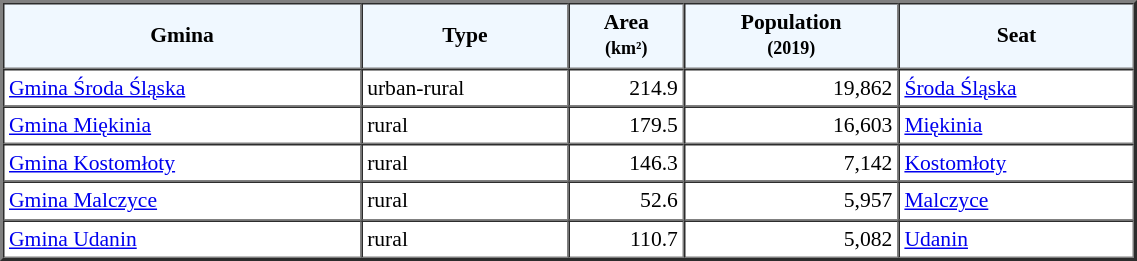<table width="60%" border="2" cellpadding="3" cellspacing="0" style="font-size:90%;line-height:120%;">
<tr bgcolor="F0F8FF">
<td style="text-align:center;"><strong>Gmina</strong></td>
<td style="text-align:center;"><strong>Type</strong></td>
<td style="text-align:center;"><strong>Area<br><small>(km²)</small></strong></td>
<td style="text-align:center;"><strong>Population<br><small>(2019)</small></strong></td>
<td style="text-align:center;"><strong>Seat</strong></td>
</tr>
<tr>
<td><a href='#'>Gmina Środa Śląska</a></td>
<td>urban-rural</td>
<td style="text-align:right;">214.9</td>
<td style="text-align:right;">19,862</td>
<td><a href='#'>Środa Śląska</a></td>
</tr>
<tr>
<td><a href='#'>Gmina Miękinia</a></td>
<td>rural</td>
<td style="text-align:right;">179.5</td>
<td style="text-align:right;">16,603</td>
<td><a href='#'>Miękinia</a></td>
</tr>
<tr>
<td><a href='#'>Gmina Kostomłoty</a></td>
<td>rural</td>
<td style="text-align:right;">146.3</td>
<td style="text-align:right;">7,142</td>
<td><a href='#'>Kostomłoty</a></td>
</tr>
<tr>
<td><a href='#'>Gmina Malczyce</a></td>
<td>rural</td>
<td style="text-align:right;">52.6</td>
<td style="text-align:right;">5,957</td>
<td><a href='#'>Malczyce</a></td>
</tr>
<tr>
<td><a href='#'>Gmina Udanin</a></td>
<td>rural</td>
<td style="text-align:right;">110.7</td>
<td style="text-align:right;">5,082</td>
<td><a href='#'>Udanin</a></td>
</tr>
<tr>
</tr>
</table>
